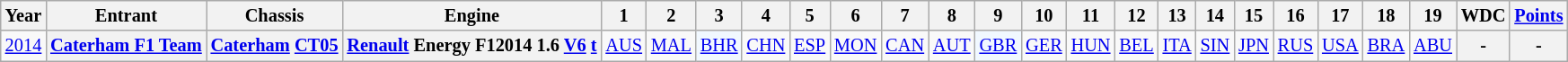<table class="wikitable" style="font-size: 85%; text-align: center">
<tr>
<th>Year</th>
<th>Entrant</th>
<th>Chassis</th>
<th>Engine</th>
<th>1</th>
<th>2</th>
<th>3</th>
<th>4</th>
<th>5</th>
<th>6</th>
<th>7</th>
<th>8</th>
<th>9</th>
<th>10</th>
<th>11</th>
<th>12</th>
<th>13</th>
<th>14</th>
<th>15</th>
<th>16</th>
<th>17</th>
<th>18</th>
<th>19</th>
<th>WDC</th>
<th><a href='#'>Points</a></th>
</tr>
<tr>
<td><a href='#'>2014</a></td>
<th nowrap><a href='#'>Caterham F1 Team</a></th>
<th nowrap><a href='#'>Caterham</a> <a href='#'>CT05</a></th>
<th nowrap><a href='#'>Renault</a> Energy F12014 1.6 <a href='#'>V6</a> <a href='#'>t</a></th>
<td><a href='#'>AUS</a></td>
<td><a href='#'>MAL</a></td>
<td style="background:#F1F8FF;"><a href='#'>BHR</a><br></td>
<td><a href='#'>CHN</a></td>
<td><a href='#'>ESP</a></td>
<td><a href='#'>MON</a></td>
<td><a href='#'>CAN</a></td>
<td><a href='#'>AUT</a></td>
<td style="background:#F1F8FF;"><a href='#'>GBR</a><br></td>
<td><a href='#'>GER</a></td>
<td><a href='#'>HUN</a></td>
<td><a href='#'>BEL</a></td>
<td><a href='#'>ITA</a></td>
<td><a href='#'>SIN</a></td>
<td><a href='#'>JPN</a></td>
<td><a href='#'>RUS</a></td>
<td><a href='#'>USA</a></td>
<td><a href='#'>BRA</a></td>
<td><a href='#'>ABU</a></td>
<th>-</th>
<th>-</th>
</tr>
</table>
